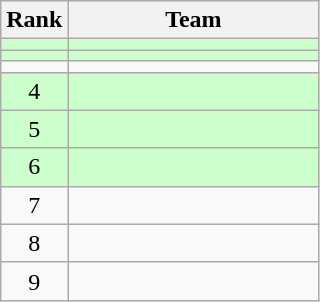<table class=wikitable style="text-align:center;">
<tr>
<th>Rank</th>
<th width=160>Team</th>
</tr>
<tr bgcolor=#CCFFCC>
<td></td>
<td align=left></td>
</tr>
<tr bgcolor=ccffcc>
<td></td>
<td align=left></td>
</tr>
<tr>
<td></td>
<td align=left></td>
</tr>
<tr bgcolor=ccffcc>
<td>4</td>
<td align=left></td>
</tr>
<tr bgcolor=ccffcc>
<td>5</td>
<td align=left></td>
</tr>
<tr bgcolor=ccffcc>
<td>6</td>
<td align=left></td>
</tr>
<tr>
<td>7</td>
<td align=left></td>
</tr>
<tr>
<td>8</td>
<td align=left></td>
</tr>
<tr>
<td>9</td>
<td align=left></td>
</tr>
</table>
